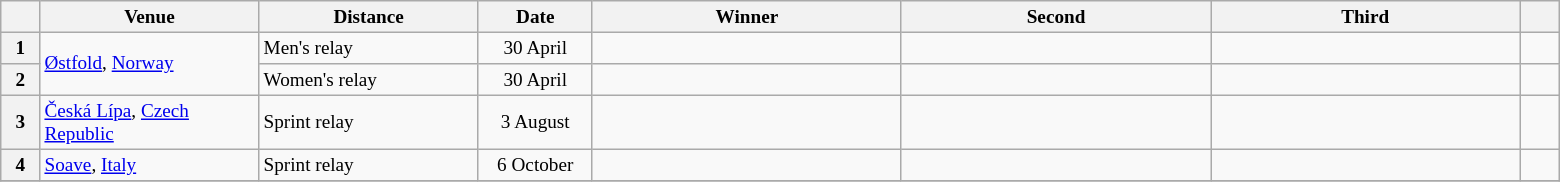<table class="wikitable" style="font-size: 80%">
<tr>
<th width="20"></th>
<th width="140">Venue</th>
<th width="140">Distance</th>
<th width="70">Date</th>
<th width="200">Winner</th>
<th width="200">Second</th>
<th width="200">Third</th>
<th width="20"></th>
</tr>
<tr>
<th>1</th>
<td rowspan=2> <a href='#'>Østfold</a>, <a href='#'>Norway</a></td>
<td>Men's relay</td>
<td align=center>30 April</td>
<td></td>
<td></td>
<td></td>
<td></td>
</tr>
<tr>
<th>2</th>
<td>Women's relay</td>
<td align=center>30 April</td>
<td></td>
<td></td>
<td></td>
<td></td>
</tr>
<tr>
<th>3</th>
<td> <a href='#'>Česká Lípa</a>, <a href='#'>Czech Republic</a></td>
<td>Sprint relay</td>
<td align=center>3 August</td>
<td></td>
<td></td>
<td></td>
<td></td>
</tr>
<tr>
<th>4</th>
<td rowspan=1> <a href='#'>Soave</a>, <a href='#'>Italy</a></td>
<td>Sprint relay</td>
<td align=center>6 October</td>
<td></td>
<td></td>
<td></td>
<td></td>
</tr>
<tr>
</tr>
</table>
